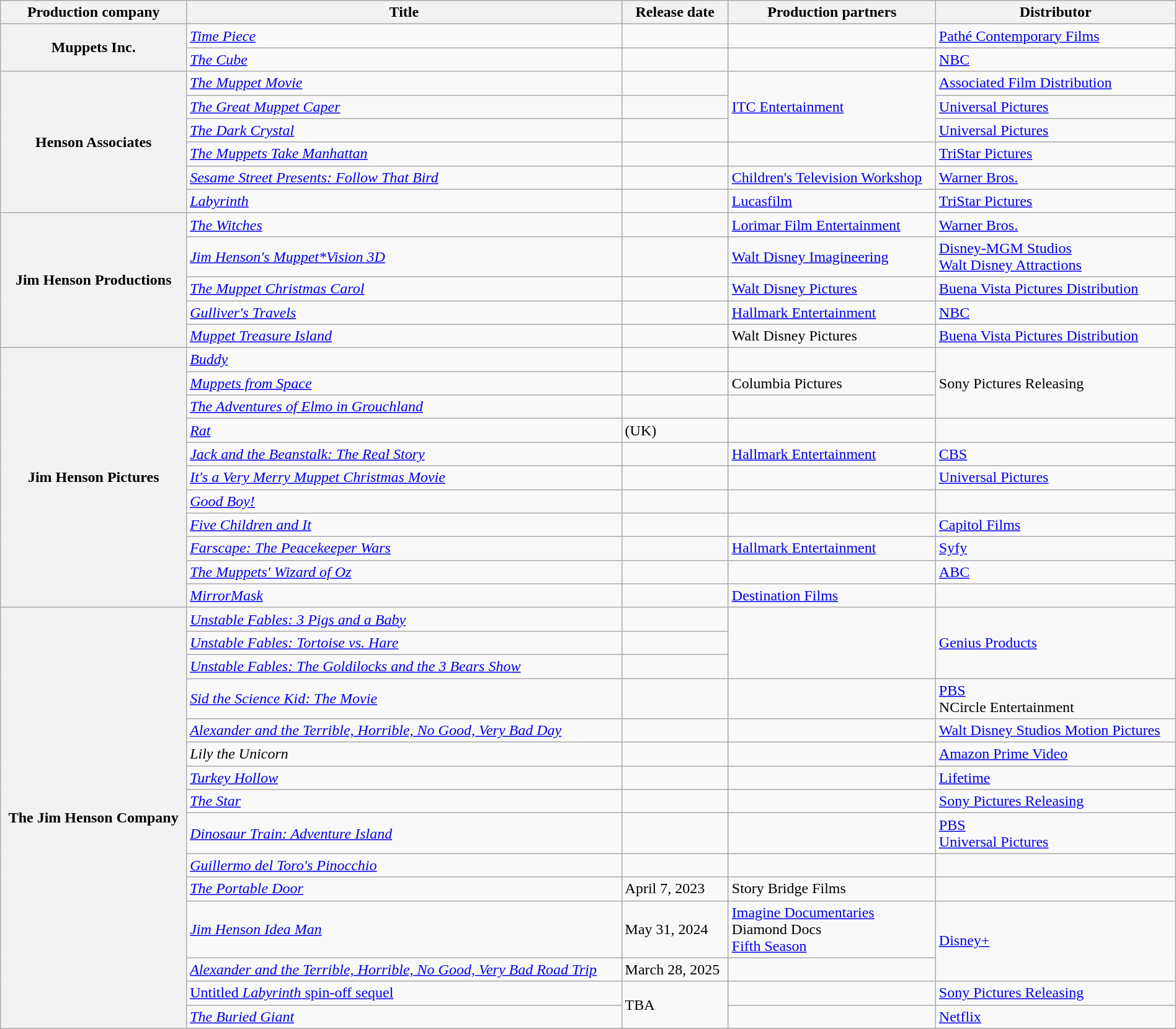<table class="wikitable plainrowheaders" style="width: 100%;">
<tr>
<th scope="col">Production company</th>
<th scope="col">Title</th>
<th scope="col">Release date</th>
<th scope="col">Production partners</th>
<th scope="col">Distributor</th>
</tr>
<tr>
<th scope="row" rowspan="2">Muppets Inc.</th>
<td><em><a href='#'>Time Piece</a></em></td>
<td></td>
<td></td>
<td><a href='#'>Pathé Contemporary Films</a></td>
</tr>
<tr>
<td><em><a href='#'>The Cube</a></em></td>
<td></td>
<td></td>
<td><a href='#'>NBC</a></td>
</tr>
<tr>
<th scope="row" rowspan="6">Henson Associates</th>
<td><em><a href='#'>The Muppet Movie</a></em></td>
<td></td>
<td rowspan=3><a href='#'>ITC Entertainment</a></td>
<td><a href='#'>Associated Film Distribution</a></td>
</tr>
<tr>
<td><em><a href='#'>The Great Muppet Caper</a></em></td>
<td></td>
<td><a href='#'>Universal Pictures</a></td>
</tr>
<tr>
<td><em><a href='#'>The Dark Crystal</a></em></td>
<td></td>
<td><a href='#'>Universal Pictures</a></td>
</tr>
<tr>
<td><em><a href='#'>The Muppets Take Manhattan</a></em></td>
<td></td>
<td></td>
<td><a href='#'>TriStar Pictures</a></td>
</tr>
<tr>
<td><em><a href='#'>Sesame Street Presents: Follow That Bird</a></em></td>
<td></td>
<td><a href='#'>Children's Television Workshop</a></td>
<td><a href='#'>Warner Bros.</a></td>
</tr>
<tr>
<td><em><a href='#'>Labyrinth</a></em></td>
<td></td>
<td><a href='#'>Lucasfilm</a></td>
<td><a href='#'>TriStar Pictures</a></td>
</tr>
<tr>
<th scope="row" rowspan="5">Jim Henson Productions</th>
<td><em><a href='#'>The Witches</a></em></td>
<td></td>
<td><a href='#'>Lorimar Film Entertainment</a></td>
<td><a href='#'>Warner Bros.</a></td>
</tr>
<tr>
<td><em><a href='#'>Jim Henson's Muppet*Vision 3D</a></em></td>
<td></td>
<td><a href='#'>Walt Disney Imagineering</a></td>
<td><a href='#'>Disney-MGM Studios</a><br><a href='#'>Walt Disney Attractions</a></td>
</tr>
<tr>
<td><em><a href='#'>The Muppet Christmas Carol</a></em></td>
<td></td>
<td><a href='#'>Walt Disney Pictures</a></td>
<td><a href='#'>Buena Vista Pictures Distribution</a></td>
</tr>
<tr>
<td><em><a href='#'>Gulliver's Travels</a></em></td>
<td></td>
<td><a href='#'>Hallmark Entertainment</a></td>
<td><a href='#'>NBC</a></td>
</tr>
<tr>
<td><em><a href='#'>Muppet Treasure Island</a></em></td>
<td></td>
<td>Walt Disney Pictures</td>
<td><a href='#'>Buena Vista Pictures Distribution</a></td>
</tr>
<tr>
<th scope="row" rowspan="11">Jim Henson Pictures</th>
<td><em><a href='#'>Buddy</a></em></td>
<td></td>
<td></td>
<td rowspan="3">Sony Pictures Releasing</td>
</tr>
<tr>
<td><em><a href='#'>Muppets from Space</a></em></td>
<td></td>
<td>Columbia Pictures</td>
</tr>
<tr>
<td><em><a href='#'>The Adventures of Elmo in Grouchland</a></em></td>
<td></td>
<td></td>
</tr>
<tr>
<td><em><a href='#'>Rat</a></em></td>
<td> (UK)</td>
<td></td>
<td></td>
</tr>
<tr>
<td><em><a href='#'>Jack and the Beanstalk: The Real Story</a></em></td>
<td></td>
<td><a href='#'>Hallmark Entertainment</a></td>
<td><a href='#'>CBS</a></td>
</tr>
<tr>
<td><em><a href='#'>It's a Very Merry Muppet Christmas Movie</a></em></td>
<td></td>
<td></td>
<td><a href='#'>Universal Pictures</a></td>
</tr>
<tr>
<td><em><a href='#'>Good Boy!</a></em></td>
<td></td>
<td></td>
<td></td>
</tr>
<tr>
<td><em><a href='#'>Five Children and It</a></em></td>
<td></td>
<td></td>
<td><a href='#'>Capitol Films</a></td>
</tr>
<tr>
<td><em><a href='#'>Farscape: The Peacekeeper Wars</a></em></td>
<td></td>
<td><a href='#'>Hallmark Entertainment</a></td>
<td><a href='#'>Syfy</a></td>
</tr>
<tr>
<td><em><a href='#'>The Muppets' Wizard of Oz</a></em></td>
<td></td>
<td></td>
<td><a href='#'>ABC</a></td>
</tr>
<tr>
<td><em><a href='#'>MirrorMask</a></em></td>
<td></td>
<td><a href='#'>Destination Films</a></td>
<td></td>
</tr>
<tr>
<th rowspan="17" scope="row">The Jim Henson Company</th>
<td><em><a href='#'>Unstable Fables: 3 Pigs and a Baby</a></em></td>
<td></td>
<td rowspan="3"></td>
<td rowspan="3"><a href='#'>Genius Products</a></td>
</tr>
<tr>
<td><em><a href='#'>Unstable Fables: Tortoise vs. Hare</a></em></td>
<td></td>
</tr>
<tr>
<td><em><a href='#'>Unstable Fables: The Goldilocks and the 3 Bears Show</a></em></td>
<td></td>
</tr>
<tr>
<td><em><a href='#'>Sid the Science Kid: The Movie</a></em></td>
<td></td>
<td></td>
<td><a href='#'>PBS</a><br>NCircle Entertainment</td>
</tr>
<tr>
<td><em><a href='#'>Alexander and the Terrible, Horrible, No Good, Very Bad Day</a></em></td>
<td></td>
<td></td>
<td><a href='#'>Walt Disney Studios Motion Pictures</a></td>
</tr>
<tr>
<td><em>Lily the Unicorn</em></td>
<td></td>
<td></td>
<td><a href='#'>Amazon Prime Video</a></td>
</tr>
<tr>
<td><em><a href='#'>Turkey Hollow</a></em></td>
<td></td>
<td></td>
<td><a href='#'>Lifetime</a></td>
</tr>
<tr>
<td><em><a href='#'>The Star</a></em></td>
<td></td>
<td></td>
<td><a href='#'>Sony Pictures Releasing</a></td>
</tr>
<tr>
<td><em><a href='#'>Dinosaur Train: Adventure Island</a></em></td>
<td></td>
<td></td>
<td><a href='#'>PBS</a><br><a href='#'>Universal Pictures</a></td>
</tr>
<tr>
<td><em><a href='#'>Guillermo del Toro's Pinocchio</a></em></td>
<td></td>
<td></td>
<td></td>
</tr>
<tr>
<td><em><a href='#'>The Portable Door</a></em></td>
<td>April 7, 2023</td>
<td>Story Bridge Films</td>
<td></td>
</tr>
<tr>
<td><em><a href='#'>Jim Henson Idea Man</a></em></td>
<td>May 31, 2024</td>
<td><a href='#'>Imagine Documentaries</a><br>Diamond Docs<br><a href='#'>Fifth Season</a></td>
<td rowspan="2"><a href='#'>Disney+</a></td>
</tr>
<tr>
<td><em><a href='#'>Alexander and the Terrible, Horrible, No Good, Very Bad Road Trip</a></em></td>
<td>March 28, 2025</td>
<td></td>
</tr>
<tr>
<td><a href='#'>Untitled <em>Labyrinth</em> spin-off sequel</a></td>
<td rowspan="2">TBA</td>
<td></td>
<td><a href='#'>Sony Pictures Releasing</a></td>
</tr>
<tr>
<td><em><a href='#'>The Buried Giant</a></em></td>
<td></td>
<td><a href='#'>Netflix</a></td>
</tr>
<tr>
</tr>
</table>
